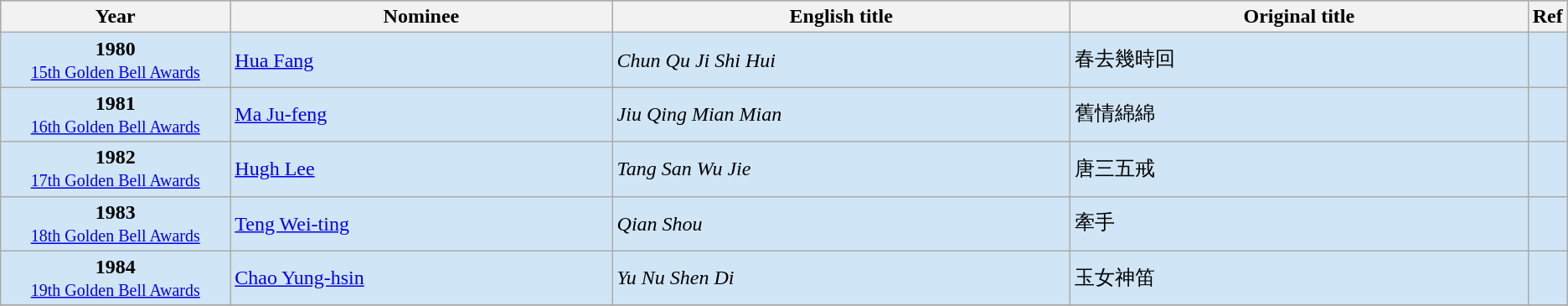<table class="wikitable">
<tr style="background:#bebebe;">
<th style="width:15%;">Year</th>
<th style="width:25%;">Nominee</th>
<th style="width:30%;">English title</th>
<th style="width:30%;">Original title</th>
<th style="width:2%;">Ref</th>
</tr>
<tr style="background:#d0e5f5;">
<td style="text-align:center"><strong>1980</strong> <br> <small><a href='#'>15th Golden Bell Awards</a></small></td>
<td><a href='#'>Hua Fang</a></td>
<td><em>Chun Qu Ji Shi Hui</em></td>
<td>春去幾時回</td>
<td></td>
</tr>
<tr style="background:#d0e5f5;">
<td style="text-align:center"><strong>1981</strong> <br> <small><a href='#'>16th Golden Bell Awards</a></small></td>
<td><a href='#'>Ma Ju-feng</a></td>
<td><em>Jiu Qing Mian Mian</em></td>
<td>舊情綿綿</td>
<td></td>
</tr>
<tr style="background:#d0e5f5;">
<td style="text-align:center"><strong>1982</strong> <br> <small><a href='#'>17th Golden Bell Awards</a></small></td>
<td><a href='#'>Hugh Lee</a></td>
<td><em>Tang San Wu Jie</em></td>
<td>唐三五戒</td>
<td></td>
</tr>
<tr style="background:#d0e5f5;">
<td style="text-align:center"><strong>1983</strong> <br> <small><a href='#'>18th Golden Bell Awards</a></small></td>
<td><a href='#'>Teng Wei-ting</a></td>
<td><em>Qian Shou</em></td>
<td>牽手</td>
<td></td>
</tr>
<tr style="background:#d0e5f5;">
<td style="text-align:center"><strong>1984</strong> <br> <small><a href='#'>19th Golden Bell Awards</a></small></td>
<td><a href='#'>Chao Yung-hsin</a></td>
<td><em>Yu Nu Shen Di</em></td>
<td>玉女神笛</td>
<td></td>
</tr>
<tr>
</tr>
</table>
